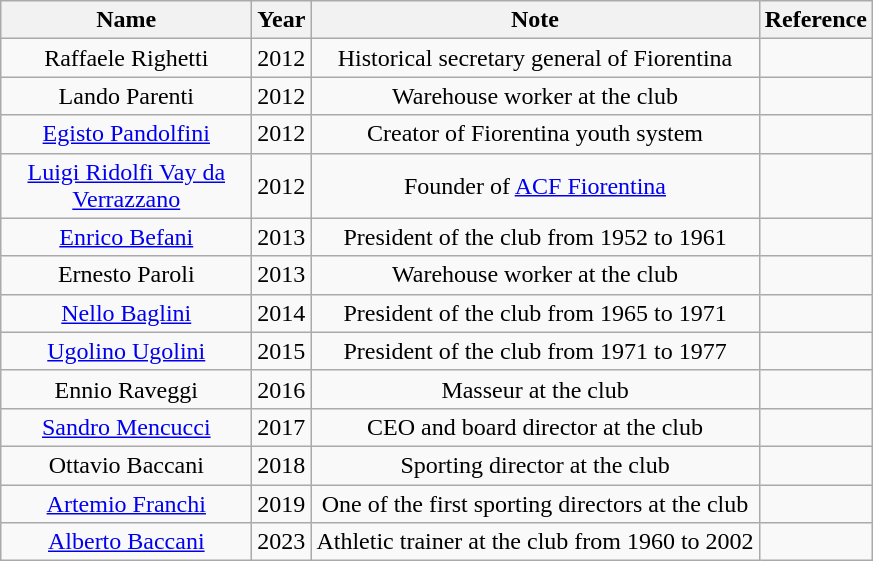<table class="wikitable sortable" style="text-align: center;">
<tr>
<th style="width:10em">Name</th>
<th>Year</th>
<th>Note</th>
<th>Reference</th>
</tr>
<tr>
<td>Raffaele Righetti</td>
<td>2012</td>
<td>Historical secretary general of Fiorentina</td>
<td></td>
</tr>
<tr>
<td>Lando Parenti</td>
<td>2012</td>
<td>Warehouse worker at the club</td>
<td></td>
</tr>
<tr>
<td><a href='#'>Egisto Pandolfini</a></td>
<td>2012</td>
<td>Creator of Fiorentina youth system</td>
<td></td>
</tr>
<tr>
<td><a href='#'>Luigi Ridolfi Vay da Verrazzano</a></td>
<td>2012</td>
<td>Founder of <a href='#'>ACF Fiorentina</a></td>
<td></td>
</tr>
<tr>
<td><a href='#'>Enrico Befani</a></td>
<td>2013</td>
<td>President of the club from 1952 to 1961</td>
<td></td>
</tr>
<tr>
<td>Ernesto Paroli</td>
<td>2013</td>
<td>Warehouse worker at the club</td>
<td></td>
</tr>
<tr>
<td><a href='#'>Nello Baglini</a></td>
<td>2014</td>
<td>President of the club from 1965 to 1971</td>
<td></td>
</tr>
<tr>
<td><a href='#'>Ugolino Ugolini</a></td>
<td>2015</td>
<td>President of the club from 1971 to 1977</td>
<td></td>
</tr>
<tr>
<td>Ennio Raveggi</td>
<td>2016</td>
<td>Masseur at the club</td>
<td></td>
</tr>
<tr>
<td><a href='#'>Sandro Mencucci</a></td>
<td>2017</td>
<td>CEO and board director at the club</td>
<td></td>
</tr>
<tr>
<td>Ottavio Baccani</td>
<td>2018</td>
<td>Sporting director at the club</td>
<td></td>
</tr>
<tr>
<td><a href='#'>Artemio Franchi</a></td>
<td>2019</td>
<td>One of the first sporting directors at the club</td>
<td></td>
</tr>
<tr>
<td><a href='#'>Alberto Baccani</a></td>
<td>2023</td>
<td>Athletic trainer at the club from 1960 to 2002</td>
<td></td>
</tr>
</table>
